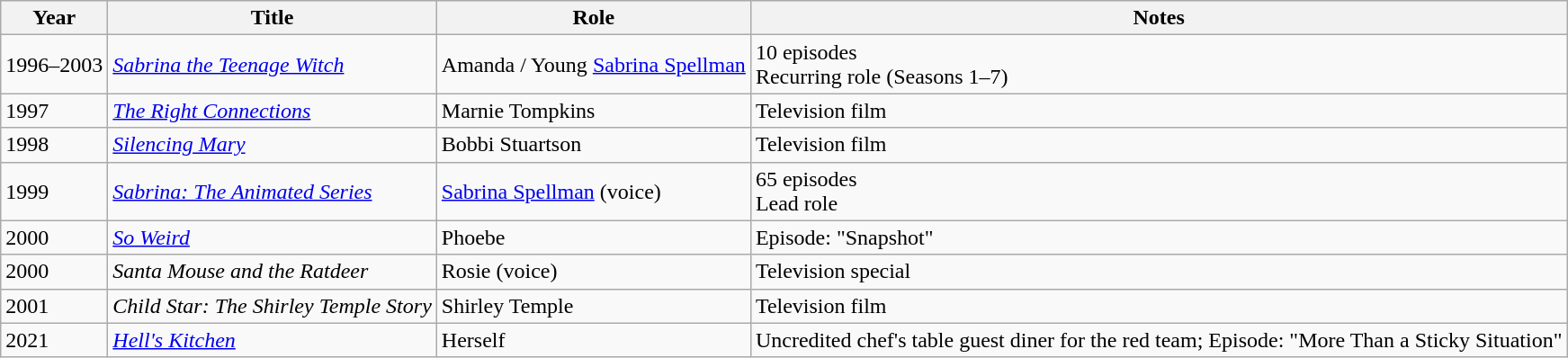<table class="wikitable sortable">
<tr>
<th>Year</th>
<th>Title</th>
<th>Role</th>
<th class="unsortable">Notes</th>
</tr>
<tr>
<td>1996–2003</td>
<td><em><a href='#'>Sabrina the Teenage Witch</a></em></td>
<td>Amanda / Young <a href='#'>Sabrina Spellman</a></td>
<td>10 episodes<br> Recurring role (Seasons 1–7)</td>
</tr>
<tr>
<td>1997</td>
<td><em><a href='#'>The Right Connections</a></em></td>
<td>Marnie Tompkins</td>
<td>Television film</td>
</tr>
<tr>
<td>1998</td>
<td><em><a href='#'>Silencing Mary</a></em></td>
<td>Bobbi Stuartson</td>
<td>Television film</td>
</tr>
<tr>
<td>1999</td>
<td><em><a href='#'>Sabrina: The Animated Series</a></em></td>
<td><a href='#'>Sabrina Spellman</a> (voice)</td>
<td>65 episodes<br>Lead role</td>
</tr>
<tr>
<td>2000</td>
<td><em><a href='#'>So Weird</a></em></td>
<td>Phoebe</td>
<td>Episode: "Snapshot"</td>
</tr>
<tr>
<td>2000</td>
<td><em>Santa Mouse and the Ratdeer</em></td>
<td>Rosie (voice)</td>
<td>Television special</td>
</tr>
<tr>
<td>2001</td>
<td><em>Child Star: The Shirley Temple Story</em></td>
<td>Shirley Temple</td>
<td>Television film</td>
</tr>
<tr>
<td>2021</td>
<td><em><a href='#'>Hell's Kitchen</a></em></td>
<td>Herself</td>
<td>Uncredited chef's table guest diner for the red team; Episode: "More Than a Sticky Situation"</td>
</tr>
</table>
